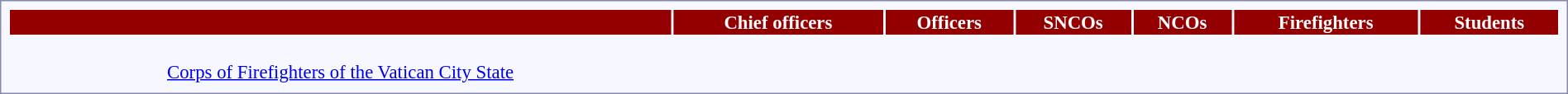<table style="border:1px solid #8888aa; background-color:#f7f8ff; padding:5px; font-size:95%; margin: 0px 12px 12px 0px; width: 100%;">
<tr style="background-color:#CCCCCC; width: 100%">
<th colspan="1" style="background:#940000; color: white;"></th>
<th colspan="1" style="background:#940000; color: white;">Chief officers</th>
<th colspan="1" style="background:#940000; color: white;">Officers</th>
<th colspan="2" style="background:#940000; color: white;">SNCOs</th>
<th colspan="1" style="background:#940000; color: white;">NCOs</th>
<th colspan="1" style="background:#940000; color: white;">Firefighters</th>
<th colspan="1" style="background:#940000; color: white;">Students</th>
</tr>
<tr style="text-align:center;">
<td rowspan="2"><br><a href='#'>Corps of Firefighters of the Vatican City State</a></td>
<td></td>
<td></td>
<td></td>
<td></td>
<td></td>
<td></td>
<td></td>
</tr>
<tr style="text-align:center;">
<td></td>
<td></td>
<td></td>
<td></td>
<td></td>
<td></td>
<td></td>
</tr>
</table>
